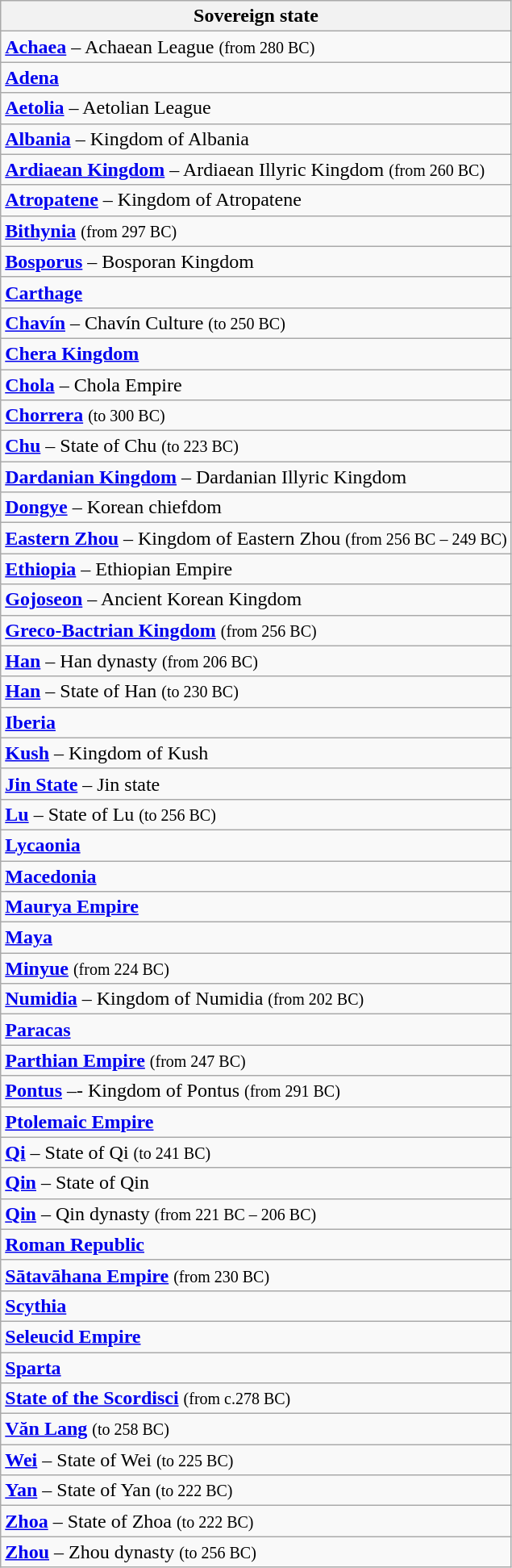<table class=wikitable border="1">
<tr>
<th>Sovereign state</th>
</tr>
<tr>
<td><strong><a href='#'>Achaea</a></strong> – Achaean League <small>(from 280 BC)</small></td>
</tr>
<tr>
<td><strong><a href='#'>Adena</a></strong></td>
</tr>
<tr>
<td><strong><a href='#'>Aetolia</a></strong> – Aetolian League</td>
</tr>
<tr>
<td><strong><a href='#'>Albania</a></strong> – Kingdom of Albania</td>
</tr>
<tr>
<td><strong><a href='#'>Ardiaean Kingdom</a></strong> – Ardiaean Illyric Kingdom <small>(from 260 BC)</small></td>
</tr>
<tr>
<td><strong><a href='#'>Atropatene</a></strong> – Kingdom of Atropatene</td>
</tr>
<tr>
<td><strong><a href='#'>Bithynia</a></strong> <small>(from 297 BC)</small></td>
</tr>
<tr>
<td><strong><a href='#'>Bosporus</a></strong> – Bosporan Kingdom</td>
</tr>
<tr>
<td><strong><a href='#'>Carthage</a></strong></td>
</tr>
<tr>
<td><strong><a href='#'>Chavín</a></strong> – Chavín Culture <small>(to 250 BC)</small></td>
</tr>
<tr>
<td><strong><a href='#'>Chera Kingdom</a></strong></td>
</tr>
<tr>
<td><strong><a href='#'>Chola</a></strong> – Chola Empire</td>
</tr>
<tr>
<td><strong><a href='#'>Chorrera</a></strong> <small>(to 300 BC)</small></td>
</tr>
<tr>
<td><strong><a href='#'>Chu</a></strong> – State of Chu <small>(to 223 BC)</small></td>
</tr>
<tr>
<td><strong><a href='#'>Dardanian Kingdom</a></strong> – Dardanian Illyric Kingdom</td>
</tr>
<tr>
<td><strong><a href='#'>Dongye</a></strong> – Korean chiefdom</td>
</tr>
<tr>
<td><strong><a href='#'>Eastern Zhou</a></strong> – Kingdom of Eastern Zhou <small>(from 256 BC – 249 BC)</small></td>
</tr>
<tr>
<td><strong><a href='#'>Ethiopia</a></strong> – Ethiopian Empire</td>
</tr>
<tr>
<td><strong><a href='#'>Gojoseon</a></strong> – Ancient Korean Kingdom</td>
</tr>
<tr>
<td><strong><a href='#'>Greco-Bactrian Kingdom</a></strong> <small>(from 256 BC)</small></td>
</tr>
<tr>
<td><strong><a href='#'>Han</a></strong> – Han dynasty <small>(from 206 BC)</small></td>
</tr>
<tr>
<td><strong><a href='#'>Han</a></strong> – State of Han <small>(to 230 BC)</small></td>
</tr>
<tr>
<td><strong><a href='#'>Iberia</a></strong></td>
</tr>
<tr>
<td><strong><a href='#'>Kush</a></strong> – Kingdom of Kush</td>
</tr>
<tr>
<td><strong><a href='#'>Jin State</a></strong> – Jin state</td>
</tr>
<tr>
<td><strong><a href='#'>Lu</a></strong> – State of Lu <small>(to 256 BC)</small></td>
</tr>
<tr>
<td><strong><a href='#'>Lycaonia</a></strong></td>
</tr>
<tr>
<td><strong><a href='#'>Macedonia</a></strong></td>
</tr>
<tr>
<td><strong><a href='#'>Maurya Empire</a></strong></td>
</tr>
<tr>
<td><strong><a href='#'>Maya</a></strong></td>
</tr>
<tr>
<td><strong><a href='#'>Minyue</a></strong> <small>(from 224 BC)</small></td>
</tr>
<tr>
<td><strong><a href='#'>Numidia</a></strong> – Kingdom of Numidia <small>(from 202 BC)</small></td>
</tr>
<tr>
<td><strong><a href='#'>Paracas</a></strong></td>
</tr>
<tr>
<td><strong><a href='#'>Parthian Empire</a></strong> <small>(from 247 BC)</small></td>
</tr>
<tr>
<td><strong><a href='#'>Pontus</a></strong> –- Kingdom of Pontus <small>(from 291 BC)</small></td>
</tr>
<tr>
<td><strong><a href='#'>Ptolemaic Empire</a></strong></td>
</tr>
<tr>
<td><strong><a href='#'>Qi</a></strong> – State of Qi <small>(to 241 BC)</small></td>
</tr>
<tr>
<td><strong><a href='#'>Qin</a></strong> – State of Qin</td>
</tr>
<tr>
<td><strong><a href='#'>Qin</a></strong> – Qin dynasty <small>(from 221 BC – 206 BC)</small></td>
</tr>
<tr>
<td><strong><a href='#'>Roman Republic</a></strong></td>
</tr>
<tr>
<td><strong><a href='#'>Sātavāhana Empire</a></strong> <small>(from 230 BC)</small></td>
</tr>
<tr>
<td><strong><a href='#'>Scythia</a></strong></td>
</tr>
<tr>
<td><strong><a href='#'>Seleucid Empire</a></strong></td>
</tr>
<tr>
<td><strong><a href='#'>Sparta</a></strong></td>
</tr>
<tr>
<td><strong><a href='#'>State of the Scordisci</a></strong> <small>(from c.278 BC)</small></td>
</tr>
<tr>
<td><strong><a href='#'>Văn Lang</a></strong> <small>(to 258 BC)</small></td>
</tr>
<tr>
<td><strong><a href='#'>Wei</a></strong> – State of Wei <small>(to 225 BC)</small></td>
</tr>
<tr>
<td><strong><a href='#'>Yan</a></strong> – State of Yan <small>(to 222 BC)</small></td>
</tr>
<tr>
<td><strong><a href='#'>Zhoa</a></strong> – State of Zhoa <small>(to 222 BC)</small></td>
</tr>
<tr>
<td><strong><a href='#'>Zhou</a></strong> – Zhou dynasty <small>(to 256 BC)</small></td>
</tr>
</table>
